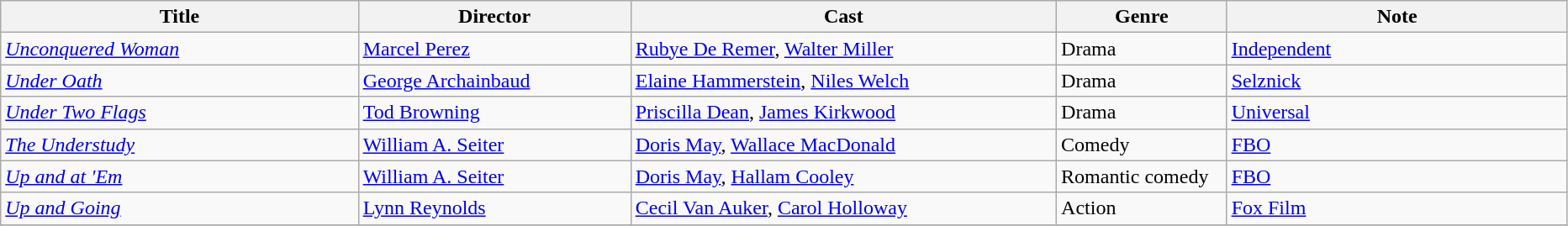<table class="wikitable">
<tr>
<th style="width:21%;">Title</th>
<th style="width:16%;">Director</th>
<th style="width:25%;">Cast</th>
<th style="width:10%;">Genre</th>
<th style="width:20%;">Note</th>
</tr>
<tr>
<td><em><a href='#'>Unconquered Woman</a></em></td>
<td><a href='#'>Marcel Perez</a></td>
<td><a href='#'>Rubye De Remer</a>, <a href='#'>Walter Miller</a></td>
<td>Drama</td>
<td><a href='#'>Independent</a></td>
</tr>
<tr>
<td><em><a href='#'>Under Oath</a></em></td>
<td><a href='#'>George Archainbaud</a></td>
<td><a href='#'>Elaine Hammerstein</a>, <a href='#'>Niles Welch</a></td>
<td>Drama</td>
<td><a href='#'>Selznick</a></td>
</tr>
<tr>
<td><em><a href='#'>Under Two Flags</a></em></td>
<td><a href='#'>Tod Browning</a></td>
<td><a href='#'>Priscilla Dean</a>, <a href='#'>James Kirkwood</a></td>
<td>Drama</td>
<td><a href='#'>Universal</a></td>
</tr>
<tr>
<td><em><a href='#'>The Understudy</a></em></td>
<td><a href='#'>William A. Seiter</a></td>
<td><a href='#'>Doris May</a>, <a href='#'>Wallace MacDonald</a></td>
<td>Comedy</td>
<td><a href='#'>FBO</a></td>
</tr>
<tr>
<td><em><a href='#'>Up and at 'Em</a></em></td>
<td><a href='#'>William A. Seiter</a></td>
<td><a href='#'>Doris May</a>, <a href='#'>Hallam Cooley</a></td>
<td>Romantic comedy</td>
<td><a href='#'>FBO</a></td>
</tr>
<tr>
<td><em><a href='#'>Up and Going</a></em></td>
<td><a href='#'>Lynn Reynolds</a></td>
<td><a href='#'>Cecil Van Auker</a>, <a href='#'>Carol Holloway</a></td>
<td>Action</td>
<td><a href='#'>Fox Film</a></td>
</tr>
<tr>
</tr>
</table>
